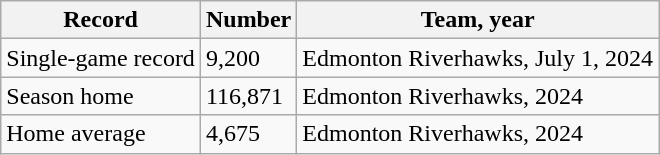<table class="wikitable">
<tr>
<th>Record</th>
<th>Number</th>
<th>Team, year</th>
</tr>
<tr>
<td>Single-game record</td>
<td>9,200</td>
<td>Edmonton Riverhawks, July 1, 2024</td>
</tr>
<tr>
<td>Season home</td>
<td>116,871</td>
<td>Edmonton Riverhawks, 2024</td>
</tr>
<tr>
<td>Home average</td>
<td>4,675</td>
<td>Edmonton Riverhawks, 2024</td>
</tr>
</table>
